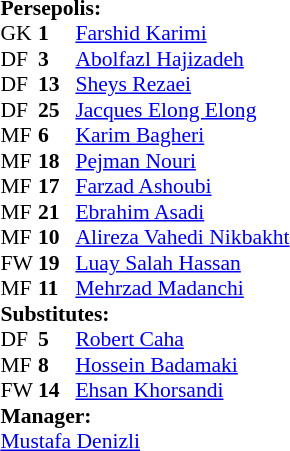<table style="font-size: 90%" cellspacing="0" cellpadding="0" align=center>
<tr>
<td colspan="4"><strong>Persepolis:</strong></td>
</tr>
<tr>
<th width=25></th>
<th width=25></th>
</tr>
<tr>
<td>GK</td>
<td><strong>1</strong></td>
<td> <a href='#'>Farshid Karimi</a></td>
</tr>
<tr>
<td>DF</td>
<td><strong>3</strong></td>
<td> <a href='#'>Abolfazl Hajizadeh</a></td>
</tr>
<tr>
<td>DF</td>
<td><strong>13</strong></td>
<td> <a href='#'>Sheys Rezaei</a></td>
</tr>
<tr>
<td>DF</td>
<td><strong>25</strong></td>
<td> <a href='#'>Jacques Elong Elong</a></td>
</tr>
<tr>
<td>MF</td>
<td><strong>6</strong></td>
<td> <a href='#'>Karim Bagheri</a> </td>
</tr>
<tr>
<td>MF</td>
<td><strong>18</strong></td>
<td> <a href='#'>Pejman Nouri</a></td>
<td></td>
<td></td>
<td></td>
</tr>
<tr>
<td>MF</td>
<td><strong>17</strong></td>
<td> <a href='#'>Farzad Ashoubi</a></td>
</tr>
<tr>
<td>MF</td>
<td><strong>21</strong></td>
<td> <a href='#'>Ebrahim Asadi</a></td>
<td></td>
<td></td>
<td></td>
</tr>
<tr>
<td>MF</td>
<td><strong>10</strong></td>
<td> <a href='#'>Alireza Vahedi Nikbakht</a></td>
<td></td>
<td></td>
</tr>
<tr>
<td>FW</td>
<td><strong>19</strong></td>
<td> <a href='#'>Luay Salah Hassan</a></td>
<td></td>
<td></td>
<td></td>
</tr>
<tr>
<td>MF</td>
<td><strong>11</strong></td>
<td> <a href='#'>Mehrzad Madanchi</a></td>
<td></td>
<td></td>
<td></td>
</tr>
<tr>
<td colspan=3><strong>Substitutes:</strong></td>
</tr>
<tr>
<td>DF</td>
<td><strong>5</strong></td>
<td> <a href='#'>Robert Caha</a></td>
<td></td>
<td></td>
<td></td>
</tr>
<tr>
<td>MF</td>
<td><strong>8</strong></td>
<td> <a href='#'>Hossein Badamaki</a></td>
<td></td>
<td></td>
<td></td>
</tr>
<tr>
<td>FW</td>
<td><strong>14</strong></td>
<td> <a href='#'>Ehsan Khorsandi</a></td>
<td></td>
<td></td>
<td></td>
</tr>
<tr>
<td colspan=3><strong>Manager:</strong></td>
</tr>
<tr>
<td colspan=4> <a href='#'>Mustafa Denizli</a></td>
</tr>
</table>
